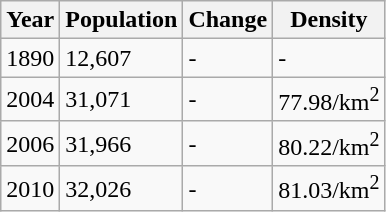<table class="wikitable">
<tr>
<th>Year</th>
<th>Population</th>
<th>Change</th>
<th>Density</th>
</tr>
<tr>
<td>1890</td>
<td>12,607</td>
<td>-</td>
<td>-</td>
</tr>
<tr>
<td>2004</td>
<td>31,071</td>
<td>-</td>
<td>77.98/km<sup>2</sup></td>
</tr>
<tr>
<td>2006</td>
<td>31,966</td>
<td>-</td>
<td>80.22/km<sup>2</sup></td>
</tr>
<tr>
<td>2010</td>
<td>32,026</td>
<td>-</td>
<td>81.03/km<sup>2</sup></td>
</tr>
</table>
